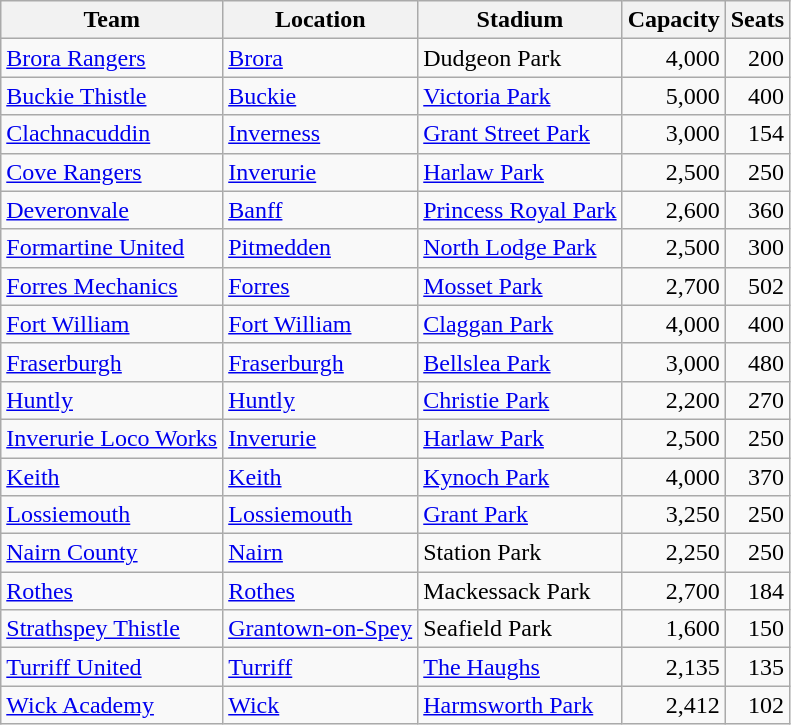<table class="wikitable sortable">
<tr>
<th>Team</th>
<th>Location</th>
<th>Stadium</th>
<th data-sort-type="number">Capacity</th>
<th data-sort-type="number">Seats</th>
</tr>
<tr>
<td><a href='#'>Brora Rangers</a></td>
<td><a href='#'>Brora</a></td>
<td>Dudgeon Park</td>
<td align=right>4,000</td>
<td align=right>200</td>
</tr>
<tr>
<td><a href='#'>Buckie Thistle</a></td>
<td><a href='#'>Buckie</a></td>
<td><a href='#'>Victoria Park</a></td>
<td align=right>5,000</td>
<td align=right>400</td>
</tr>
<tr>
<td><a href='#'>Clachnacuddin</a></td>
<td><a href='#'>Inverness</a></td>
<td><a href='#'>Grant Street Park</a></td>
<td align=right>3,000</td>
<td align=right>154</td>
</tr>
<tr>
<td><a href='#'>Cove Rangers</a></td>
<td><a href='#'>Inverurie</a></td>
<td><a href='#'>Harlaw Park</a></td>
<td align=right>2,500</td>
<td align=right>250</td>
</tr>
<tr>
<td><a href='#'>Deveronvale</a></td>
<td><a href='#'>Banff</a></td>
<td><a href='#'>Princess Royal Park</a></td>
<td align=right>2,600</td>
<td align=right>360</td>
</tr>
<tr>
<td><a href='#'>Formartine United</a></td>
<td><a href='#'>Pitmedden</a></td>
<td><a href='#'>North Lodge Park</a></td>
<td align=right>2,500</td>
<td align=right>300</td>
</tr>
<tr>
<td><a href='#'>Forres Mechanics</a></td>
<td><a href='#'>Forres</a></td>
<td><a href='#'>Mosset Park</a></td>
<td align=right>2,700</td>
<td align=right>502</td>
</tr>
<tr>
<td><a href='#'>Fort William</a></td>
<td><a href='#'>Fort William</a></td>
<td><a href='#'>Claggan Park</a></td>
<td align=right>4,000</td>
<td align=right>400</td>
</tr>
<tr>
<td><a href='#'>Fraserburgh</a></td>
<td><a href='#'>Fraserburgh</a></td>
<td><a href='#'>Bellslea Park</a></td>
<td align=right>3,000</td>
<td align=right>480</td>
</tr>
<tr>
<td><a href='#'>Huntly</a></td>
<td><a href='#'>Huntly</a></td>
<td><a href='#'>Christie Park</a></td>
<td align=right>2,200</td>
<td align=right>270</td>
</tr>
<tr>
<td><a href='#'>Inverurie Loco Works</a></td>
<td><a href='#'>Inverurie</a></td>
<td><a href='#'>Harlaw Park</a></td>
<td align=right>2,500</td>
<td align=right>250</td>
</tr>
<tr>
<td><a href='#'>Keith</a></td>
<td><a href='#'>Keith</a></td>
<td><a href='#'>Kynoch Park</a></td>
<td align=right>4,000</td>
<td align=right>370</td>
</tr>
<tr>
<td><a href='#'>Lossiemouth</a></td>
<td><a href='#'>Lossiemouth</a></td>
<td><a href='#'>Grant Park</a></td>
<td align=right>3,250</td>
<td align=right>250</td>
</tr>
<tr>
<td><a href='#'>Nairn County</a></td>
<td><a href='#'>Nairn</a></td>
<td>Station Park</td>
<td align=right>2,250</td>
<td align=right>250</td>
</tr>
<tr>
<td><a href='#'>Rothes</a></td>
<td><a href='#'>Rothes</a></td>
<td>Mackessack Park</td>
<td align=right>2,700</td>
<td align=right>184</td>
</tr>
<tr>
<td><a href='#'>Strathspey Thistle</a></td>
<td><a href='#'>Grantown-on-Spey</a></td>
<td>Seafield Park</td>
<td align=right>1,600</td>
<td align=right>150</td>
</tr>
<tr>
<td><a href='#'>Turriff United</a></td>
<td><a href='#'>Turriff</a></td>
<td><a href='#'>The Haughs</a></td>
<td align=right>2,135</td>
<td align=right>135</td>
</tr>
<tr>
<td><a href='#'>Wick Academy</a></td>
<td><a href='#'>Wick</a></td>
<td><a href='#'>Harmsworth Park</a></td>
<td align=right>2,412</td>
<td align=right>102</td>
</tr>
</table>
